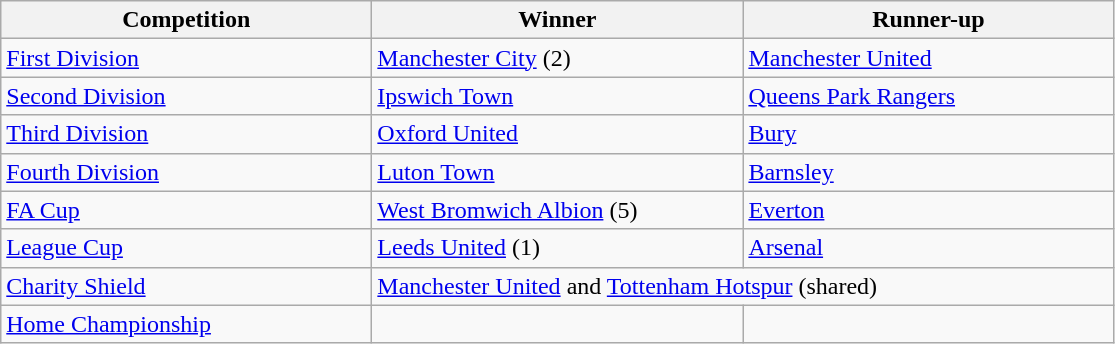<table class="wikitable">
<tr>
<th style="width:15em">Competition</th>
<th style="width:15em">Winner</th>
<th style="width:15em">Runner-up</th>
</tr>
<tr>
<td><a href='#'>First Division</a></td>
<td><a href='#'>Manchester City</a> (2)</td>
<td><a href='#'>Manchester United</a></td>
</tr>
<tr>
<td><a href='#'>Second Division</a></td>
<td><a href='#'>Ipswich Town</a></td>
<td><a href='#'>Queens Park Rangers</a></td>
</tr>
<tr>
<td><a href='#'>Third Division</a></td>
<td><a href='#'>Oxford United</a></td>
<td><a href='#'>Bury</a></td>
</tr>
<tr>
<td><a href='#'>Fourth Division</a></td>
<td><a href='#'>Luton Town</a></td>
<td><a href='#'>Barnsley</a></td>
</tr>
<tr>
<td><a href='#'>FA Cup</a></td>
<td><a href='#'>West Bromwich Albion</a> (5)</td>
<td><a href='#'>Everton</a></td>
</tr>
<tr>
<td><a href='#'>League Cup</a></td>
<td><a href='#'>Leeds United</a> (1)</td>
<td><a href='#'>Arsenal</a></td>
</tr>
<tr>
<td><a href='#'>Charity Shield</a></td>
<td colspan=2><a href='#'>Manchester United</a> and <a href='#'>Tottenham Hotspur</a> (shared)</td>
</tr>
<tr>
<td><a href='#'>Home Championship</a></td>
<td></td>
<td></td>
</tr>
</table>
